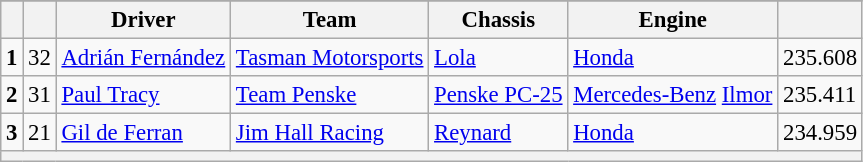<table class="wikitable" style="font-size:95%;">
<tr>
</tr>
<tr>
<th></th>
<th></th>
<th>Driver</th>
<th>Team</th>
<th>Chassis</th>
<th>Engine</th>
<th></th>
</tr>
<tr>
<td style="text-align:center;"><strong>1</strong></td>
<td style="text-align:center;">32</td>
<td> <a href='#'>Adrián Fernández</a></td>
<td><a href='#'>Tasman Motorsports</a></td>
<td><a href='#'>Lola</a></td>
<td><a href='#'>Honda</a></td>
<td>235.608</td>
</tr>
<tr>
<td style="text-align:center;"><strong>2</strong></td>
<td style="text-align:center;">31</td>
<td> <a href='#'>Paul Tracy</a></td>
<td><a href='#'>Team Penske</a></td>
<td><a href='#'>Penske PC-25</a></td>
<td><a href='#'>Mercedes-Benz</a> <a href='#'>Ilmor</a></td>
<td>235.411</td>
</tr>
<tr>
<td style="text-align:center;"><strong>3</strong></td>
<td style="text-align:center;">21</td>
<td> <a href='#'>Gil de Ferran</a></td>
<td><a href='#'>Jim Hall Racing</a></td>
<td><a href='#'>Reynard</a></td>
<td><a href='#'>Honda</a></td>
<td>234.959</td>
</tr>
<tr>
<th colspan=7></th>
</tr>
</table>
